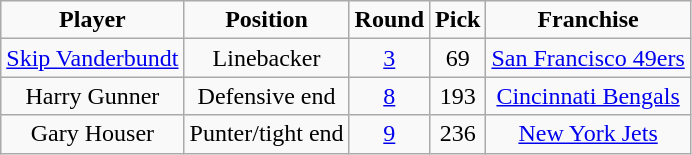<table class=wikitable style="text-align:center">
<tr>
<td><strong>Player</strong></td>
<td><strong>Position</strong></td>
<td><strong>Round</strong></td>
<td><strong>Pick</strong></td>
<td><strong>Franchise</strong></td>
</tr>
<tr style="text-align:center;" bgcolor="">
<td><a href='#'>Skip Vanderbundt</a></td>
<td>Linebacker</td>
<td><a href='#'>3</a></td>
<td>69</td>
<td><a href='#'>San Francisco 49ers</a></td>
</tr>
<tr style="text-align:center;" bgcolor="">
<td>Harry Gunner</td>
<td>Defensive end</td>
<td><a href='#'>8</a></td>
<td>193</td>
<td><a href='#'>Cincinnati Bengals</a></td>
</tr>
<tr style="text-align:center;" bgcolor="">
<td>Gary Houser</td>
<td>Punter/tight end</td>
<td><a href='#'>9</a></td>
<td>236</td>
<td><a href='#'>New York Jets</a></td>
</tr>
</table>
